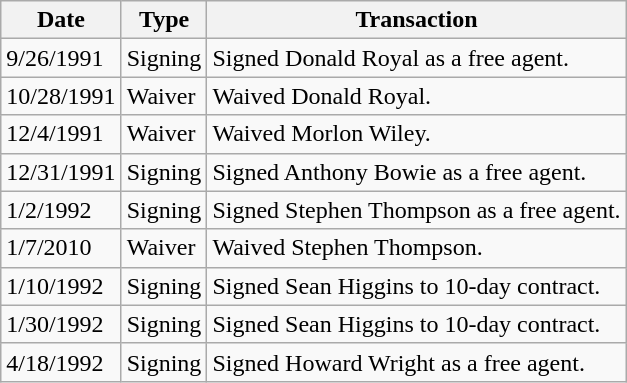<table class="wikitable">
<tr>
<th>Date</th>
<th>Type</th>
<th>Transaction</th>
</tr>
<tr>
<td>9/26/1991</td>
<td>Signing</td>
<td>Signed Donald Royal as a free agent.</td>
</tr>
<tr>
<td>10/28/1991</td>
<td>Waiver</td>
<td>Waived Donald Royal.</td>
</tr>
<tr>
<td>12/4/1991</td>
<td>Waiver</td>
<td>Waived Morlon Wiley.</td>
</tr>
<tr>
<td>12/31/1991</td>
<td>Signing</td>
<td>Signed Anthony Bowie as a free agent.</td>
</tr>
<tr>
<td>1/2/1992</td>
<td>Signing</td>
<td>Signed Stephen Thompson as a free agent.</td>
</tr>
<tr>
<td>1/7/2010</td>
<td>Waiver</td>
<td>Waived Stephen Thompson.</td>
</tr>
<tr>
<td>1/10/1992</td>
<td>Signing</td>
<td>Signed Sean Higgins to 10-day contract.</td>
</tr>
<tr>
<td>1/30/1992</td>
<td>Signing</td>
<td>Signed Sean Higgins to 10-day contract.</td>
</tr>
<tr>
<td>4/18/1992</td>
<td>Signing</td>
<td>Signed Howard Wright as a free agent.</td>
</tr>
</table>
